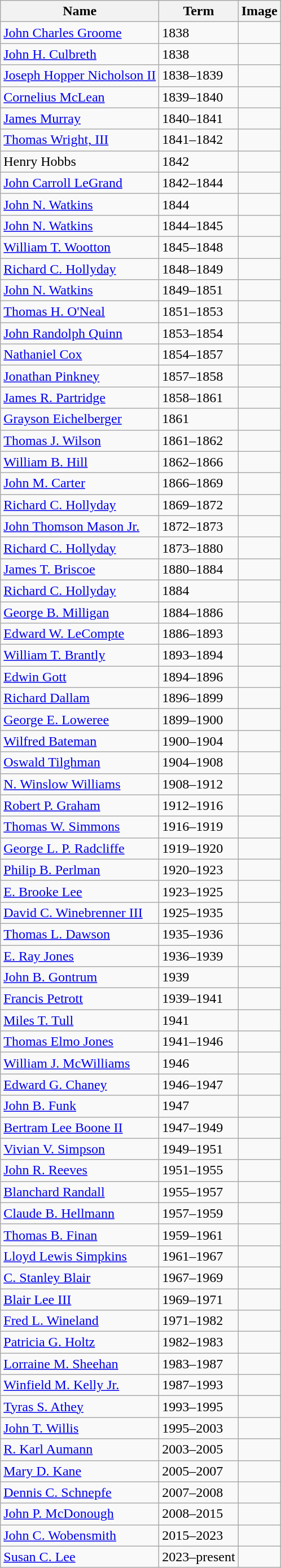<table class=wikitable>
<tr>
<th>Name</th>
<th>Term</th>
<th>Image</th>
</tr>
<tr>
<td><a href='#'>John Charles Groome</a></td>
<td>1838</td>
<td></td>
</tr>
<tr>
<td><a href='#'>John H. Culbreth</a></td>
<td>1838</td>
<td></td>
</tr>
<tr>
<td><a href='#'>Joseph Hopper Nicholson II</a></td>
<td>1838–1839</td>
<td></td>
</tr>
<tr>
<td><a href='#'>Cornelius McLean</a></td>
<td>1839–1840</td>
<td></td>
</tr>
<tr>
<td><a href='#'>James Murray</a></td>
<td>1840–1841</td>
<td></td>
</tr>
<tr>
<td><a href='#'>Thomas Wright, III</a></td>
<td>1841–1842</td>
<td></td>
</tr>
<tr>
<td>Henry Hobbs</td>
<td>1842</td>
<td></td>
</tr>
<tr>
<td><a href='#'>John Carroll LeGrand</a></td>
<td>1842–1844</td>
<td></td>
</tr>
<tr>
<td><a href='#'>John N. Watkins</a></td>
<td>1844</td>
<td></td>
</tr>
<tr>
<td><a href='#'>John N. Watkins</a></td>
<td>1844–1845</td>
<td></td>
</tr>
<tr>
<td><a href='#'>William T. Wootton</a></td>
<td>1845–1848</td>
<td></td>
</tr>
<tr>
<td><a href='#'>Richard C. Hollyday</a></td>
<td>1848–1849</td>
<td></td>
</tr>
<tr>
<td><a href='#'>John N. Watkins</a></td>
<td>1849–1851</td>
<td></td>
</tr>
<tr>
<td><a href='#'>Thomas H. O'Neal</a></td>
<td>1851–1853</td>
<td></td>
</tr>
<tr>
<td><a href='#'>John Randolph Quinn</a></td>
<td>1853–1854</td>
<td></td>
</tr>
<tr>
<td><a href='#'>Nathaniel Cox</a></td>
<td>1854–1857</td>
<td></td>
</tr>
<tr>
<td><a href='#'>Jonathan Pinkney</a></td>
<td>1857–1858</td>
<td></td>
</tr>
<tr>
<td><a href='#'>James R. Partridge</a></td>
<td>1858–1861</td>
<td></td>
</tr>
<tr>
<td><a href='#'>Grayson Eichelberger</a></td>
<td>1861</td>
<td></td>
</tr>
<tr>
<td><a href='#'>Thomas J. Wilson</a></td>
<td>1861–1862</td>
<td></td>
</tr>
<tr>
<td><a href='#'>William B. Hill</a></td>
<td>1862–1866</td>
<td></td>
</tr>
<tr>
<td><a href='#'>John M. Carter</a></td>
<td>1866–1869</td>
<td></td>
</tr>
<tr>
<td><a href='#'>Richard C. Hollyday</a></td>
<td>1869–1872</td>
<td></td>
</tr>
<tr>
<td><a href='#'>John Thomson Mason Jr.</a></td>
<td>1872–1873</td>
<td></td>
</tr>
<tr>
<td><a href='#'>Richard C. Hollyday</a></td>
<td>1873–1880</td>
<td></td>
</tr>
<tr>
<td><a href='#'>James T. Briscoe</a></td>
<td>1880–1884</td>
<td></td>
</tr>
<tr>
<td><a href='#'>Richard C. Hollyday</a></td>
<td>1884</td>
<td></td>
</tr>
<tr>
<td><a href='#'>George B. Milligan</a></td>
<td>1884–1886</td>
<td></td>
</tr>
<tr>
<td><a href='#'>Edward W. LeCompte</a></td>
<td>1886–1893</td>
<td></td>
</tr>
<tr>
<td><a href='#'>William T. Brantly</a></td>
<td>1893–1894</td>
<td></td>
</tr>
<tr>
<td><a href='#'>Edwin Gott</a></td>
<td>1894–1896</td>
<td></td>
</tr>
<tr>
<td><a href='#'>Richard Dallam</a></td>
<td>1896–1899</td>
<td></td>
</tr>
<tr>
<td><a href='#'>George E. Loweree</a></td>
<td>1899–1900</td>
<td></td>
</tr>
<tr>
<td><a href='#'>Wilfred Bateman</a></td>
<td>1900–1904</td>
<td></td>
</tr>
<tr>
<td><a href='#'>Oswald Tilghman</a></td>
<td>1904–1908</td>
<td></td>
</tr>
<tr>
<td><a href='#'>N. Winslow Williams</a></td>
<td>1908–1912</td>
<td></td>
</tr>
<tr>
<td><a href='#'>Robert P. Graham</a></td>
<td>1912–1916</td>
<td></td>
</tr>
<tr>
<td><a href='#'>Thomas W. Simmons</a></td>
<td>1916–1919</td>
<td></td>
</tr>
<tr>
<td><a href='#'>George L. P. Radcliffe</a></td>
<td>1919–1920</td>
<td></td>
</tr>
<tr>
<td><a href='#'>Philip B. Perlman</a></td>
<td>1920–1923</td>
<td></td>
</tr>
<tr>
<td><a href='#'>E. Brooke Lee</a></td>
<td>1923–1925</td>
<td></td>
</tr>
<tr>
<td><a href='#'>David C. Winebrenner III</a></td>
<td>1925–1935</td>
<td></td>
</tr>
<tr>
<td><a href='#'>Thomas L. Dawson</a></td>
<td>1935–1936</td>
<td></td>
</tr>
<tr>
<td><a href='#'>E. Ray Jones</a></td>
<td>1936–1939</td>
<td></td>
</tr>
<tr>
<td><a href='#'>John B. Gontrum</a></td>
<td>1939</td>
<td></td>
</tr>
<tr>
<td><a href='#'>Francis Petrott</a></td>
<td>1939–1941</td>
<td></td>
</tr>
<tr>
<td><a href='#'>Miles T. Tull</a></td>
<td>1941</td>
<td></td>
</tr>
<tr>
<td><a href='#'>Thomas Elmo Jones</a></td>
<td>1941–1946</td>
<td></td>
</tr>
<tr>
<td><a href='#'>William J. McWilliams</a></td>
<td>1946</td>
<td></td>
</tr>
<tr>
<td><a href='#'>Edward G. Chaney</a></td>
<td>1946–1947</td>
<td></td>
</tr>
<tr>
<td><a href='#'>John B. Funk</a></td>
<td>1947</td>
<td></td>
</tr>
<tr>
<td><a href='#'>Bertram Lee Boone II</a></td>
<td>1947–1949</td>
<td></td>
</tr>
<tr>
<td><a href='#'>Vivian V. Simpson</a></td>
<td>1949–1951</td>
<td></td>
</tr>
<tr>
<td><a href='#'>John R. Reeves</a></td>
<td>1951–1955</td>
<td></td>
</tr>
<tr>
<td><a href='#'>Blanchard Randall</a></td>
<td>1955–1957</td>
<td></td>
</tr>
<tr>
<td><a href='#'>Claude B. Hellmann</a></td>
<td>1957–1959</td>
<td></td>
</tr>
<tr>
<td><a href='#'>Thomas B. Finan</a></td>
<td>1959–1961</td>
<td></td>
</tr>
<tr>
<td><a href='#'>Lloyd Lewis Simpkins</a></td>
<td>1961–1967</td>
<td></td>
</tr>
<tr>
<td><a href='#'>C. Stanley Blair</a></td>
<td>1967–1969</td>
<td></td>
</tr>
<tr>
<td><a href='#'>Blair Lee III</a></td>
<td>1969–1971</td>
<td></td>
</tr>
<tr>
<td><a href='#'>Fred L. Wineland</a></td>
<td>1971–1982</td>
<td></td>
</tr>
<tr>
<td><a href='#'>Patricia G. Holtz</a></td>
<td>1982–1983</td>
<td></td>
</tr>
<tr>
<td><a href='#'>Lorraine M. Sheehan</a></td>
<td>1983–1987</td>
<td></td>
</tr>
<tr>
<td><a href='#'>Winfield M. Kelly Jr.</a></td>
<td>1987–1993</td>
<td></td>
</tr>
<tr>
<td><a href='#'>Tyras S. Athey</a></td>
<td>1993–1995</td>
<td></td>
</tr>
<tr>
<td><a href='#'>John T. Willis</a></td>
<td>1995–2003</td>
<td></td>
</tr>
<tr>
<td><a href='#'>R. Karl Aumann</a></td>
<td>2003–2005</td>
<td></td>
</tr>
<tr>
<td><a href='#'>Mary D. Kane</a></td>
<td>2005–2007</td>
<td></td>
</tr>
<tr>
<td><a href='#'>Dennis C. Schnepfe</a></td>
<td>2007–2008</td>
<td></td>
</tr>
<tr>
<td><a href='#'>John P. McDonough</a></td>
<td>2008–2015</td>
<td></td>
</tr>
<tr>
<td><a href='#'>John C. Wobensmith</a></td>
<td>2015–2023</td>
<td></td>
</tr>
<tr>
<td><a href='#'>Susan C. Lee</a></td>
<td>2023–present</td>
<td></td>
</tr>
</table>
